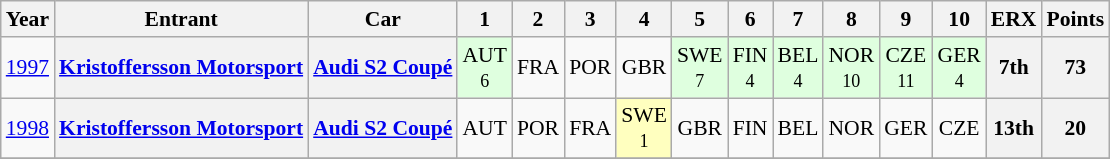<table class="wikitable" border="1" style="text-align:center; font-size:90%;">
<tr valign="top">
<th>Year</th>
<th>Entrant</th>
<th>Car</th>
<th>1</th>
<th>2</th>
<th>3</th>
<th>4</th>
<th>5</th>
<th>6</th>
<th>7</th>
<th>8</th>
<th>9</th>
<th>10</th>
<th>ERX</th>
<th>Points</th>
</tr>
<tr>
<td><a href='#'>1997</a></td>
<th><a href='#'>Kristoffersson Motorsport</a></th>
<th><a href='#'>Audi S2 Coupé</a></th>
<td style="background:#DFFFDF;">AUT<br><small>6</small></td>
<td>FRA<br><small></small></td>
<td>POR<br><small></small></td>
<td>GBR<br><small></small></td>
<td style="background:#DFFFDF;">SWE<br><small>7</small></td>
<td style="background:#DFFFDF;">FIN<br><small>4</small></td>
<td style="background:#DFFFDF;">BEL<br><small>4</small></td>
<td style="background:#DFFFDF;">NOR<br><small>10</small></td>
<td style="background:#DFFFDF;">CZE<br><small>11</small></td>
<td style="background:#DFFFDF;">GER<br><small>4</small></td>
<th>7th</th>
<th>73</th>
</tr>
<tr>
<td><a href='#'>1998</a></td>
<th><a href='#'>Kristoffersson Motorsport</a></th>
<th><a href='#'>Audi S2 Coupé</a></th>
<td>AUT<br><small></small></td>
<td>POR<br><small></small></td>
<td>FRA<br><small></small></td>
<td style="background:#FFFFBF;">SWE<br><small>1</small></td>
<td>GBR<br><small></small></td>
<td>FIN<br><small></small></td>
<td>BEL<br><small></small></td>
<td>NOR<br><small></small></td>
<td>GER<br><small></small></td>
<td>CZE<br><small></small></td>
<th>13th</th>
<th>20</th>
</tr>
<tr>
</tr>
</table>
